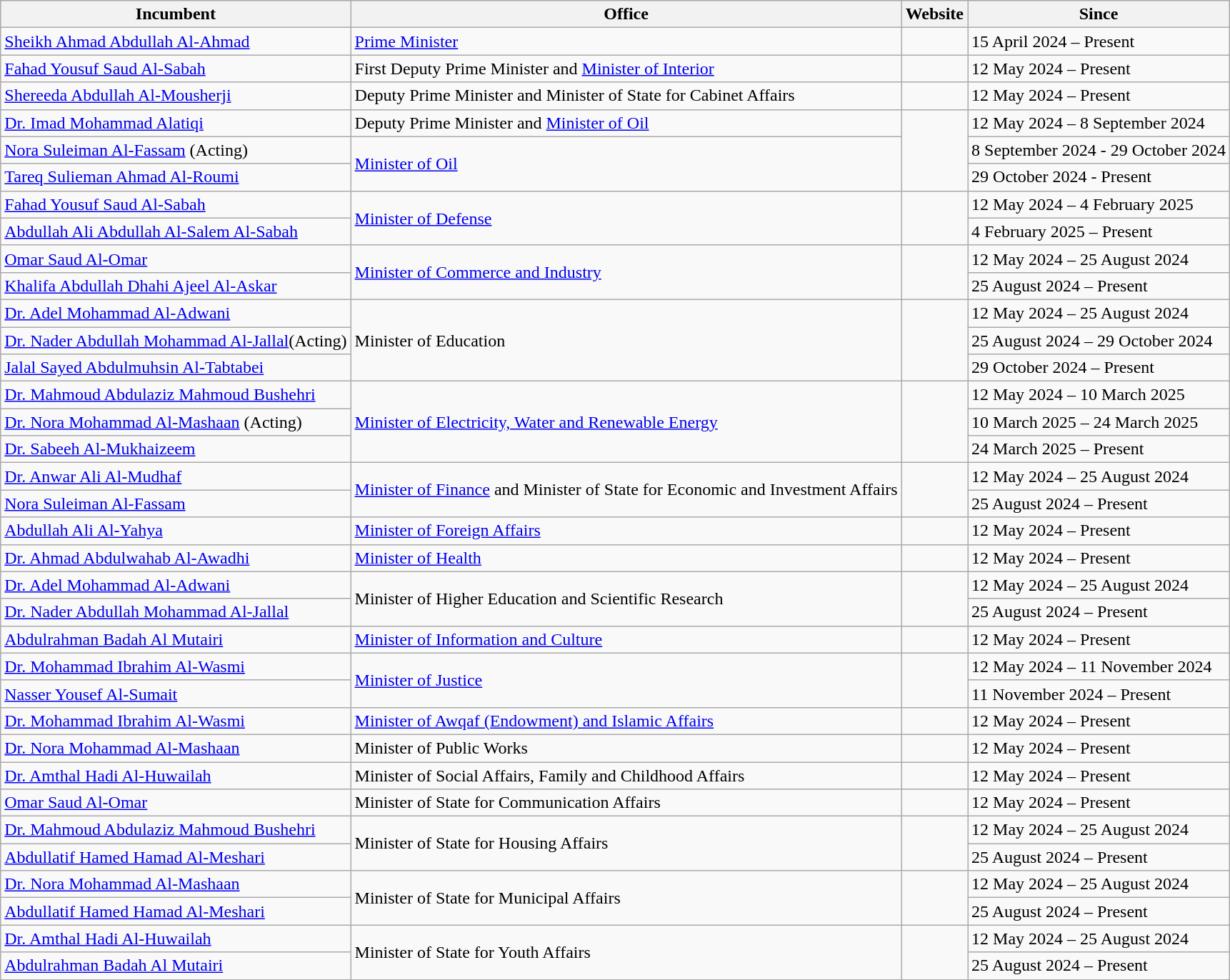<table class="wikitable">
<tr>
<th><strong>Incumbent</strong></th>
<th>Office</th>
<th>Website</th>
<th>Since</th>
</tr>
<tr>
<td><a href='#'>Sheikh Ahmad Abdullah Al-Ahmad</a></td>
<td><a href='#'>Prime Minister</a></td>
<td></td>
<td>15 April 2024 – Present</td>
</tr>
<tr>
<td><a href='#'>Fahad Yousuf Saud Al-Sabah</a></td>
<td>First Deputy Prime Minister and <a href='#'>Minister of Interior</a></td>
<td></td>
<td>12 May 2024 – Present</td>
</tr>
<tr>
<td><a href='#'>Shereeda Abdullah Al-Mousherji</a></td>
<td>Deputy Prime Minister and Minister of State for Cabinet Affairs</td>
<td><br></td>
<td>12 May 2024 – Present</td>
</tr>
<tr>
<td><a href='#'>Dr. Imad Mohammad Alatiqi</a></td>
<td>Deputy Prime Minister and <a href='#'>Minister of Oil</a></td>
<td rowspan="3"></td>
<td>12 May 2024 – 8 September 2024</td>
</tr>
<tr>
<td><a href='#'>Nora Suleiman Al-Fassam</a> (Acting)</td>
<td rowspan="2"><a href='#'>Minister of Oil</a></td>
<td>8 September 2024 - 29 October 2024</td>
</tr>
<tr>
<td><a href='#'>Tareq Sulieman Ahmad Al-Roumi</a></td>
<td>29 October 2024 - Present</td>
</tr>
<tr>
<td><a href='#'>Fahad Yousuf Saud Al-Sabah</a></td>
<td rowspan="2"><a href='#'>Minister of Defense</a></td>
<td rowspan="2"></td>
<td>12 May 2024 – 4 February 2025</td>
</tr>
<tr>
<td><a href='#'>Abdullah Ali Abdullah Al-Salem Al-Sabah</a></td>
<td>4 February 2025 – Present</td>
</tr>
<tr>
<td><a href='#'>Omar Saud Al-Omar</a></td>
<td rowspan="2"><a href='#'>Minister of Commerce and Industry</a></td>
<td rowspan="2"></td>
<td>12 May 2024 – 25 August 2024</td>
</tr>
<tr>
<td><a href='#'>Khalifa Abdullah Dhahi Ajeel Al-Askar</a></td>
<td>25 August 2024 – Present</td>
</tr>
<tr>
<td><a href='#'>Dr. Adel Mohammad Al-Adwani</a></td>
<td rowspan="3">Minister of Education</td>
<td rowspan="3"></td>
<td>12 May 2024 – 25 August 2024</td>
</tr>
<tr>
<td><a href='#'>Dr. Nader Abdullah Mohammad Al-Jallal</a>(Acting)</td>
<td>25 August 2024 – 29 October 2024</td>
</tr>
<tr>
<td><a href='#'>Jalal Sayed Abdulmuhsin Al-Tabtabei</a></td>
<td>29 October 2024 – Present</td>
</tr>
<tr>
<td><a href='#'>Dr. Mahmoud Abdulaziz Mahmoud Bushehri</a></td>
<td rowspan="3"><a href='#'>Minister of Electricity, Water and Renewable Energy</a></td>
<td rowspan="3"></td>
<td>12 May 2024 – 10 March 2025</td>
</tr>
<tr>
<td><a href='#'>Dr. Nora Mohammad Al-Mashaan</a> (Acting)</td>
<td>10 March 2025 – 24 March 2025</td>
</tr>
<tr>
<td><a href='#'>Dr. Sabeeh Al-Mukhaizeem</a></td>
<td>24 March 2025 – Present</td>
</tr>
<tr>
<td><a href='#'>Dr. Anwar Ali Al-Mudhaf</a></td>
<td rowspan="2"><a href='#'>Minister of Finance</a> and Minister of State for Economic and Investment Affairs</td>
<td rowspan="2"></td>
<td>12 May 2024 – 25 August 2024</td>
</tr>
<tr>
<td><a href='#'>Nora Suleiman Al-Fassam</a></td>
<td>25 August 2024 – Present</td>
</tr>
<tr>
<td><a href='#'>Abdullah Ali Al-Yahya</a></td>
<td><a href='#'>Minister of Foreign Affairs</a></td>
<td></td>
<td>12 May 2024 – Present</td>
</tr>
<tr>
<td><a href='#'>Dr. Ahmad Abdulwahab Al-Awadhi</a></td>
<td><a href='#'>Minister of Health</a></td>
<td></td>
<td>12 May 2024 – Present</td>
</tr>
<tr>
<td><a href='#'>Dr. Adel Mohammad Al-Adwani</a></td>
<td rowspan="2">Minister of Higher Education and Scientific Research</td>
<td rowspan="2"></td>
<td>12 May 2024 – 25 August 2024</td>
</tr>
<tr>
<td><a href='#'>Dr. Nader Abdullah Mohammad Al-Jallal</a></td>
<td>25 August 2024 – Present</td>
</tr>
<tr>
<td><a href='#'>Abdulrahman Badah Al Mutairi</a></td>
<td><a href='#'>Minister of Information and Culture</a></td>
<td></td>
<td>12 May 2024 – Present</td>
</tr>
<tr>
<td><a href='#'>Dr. Mohammad Ibrahim Al-Wasmi</a></td>
<td rowspan="2"><a href='#'>Minister of Justice</a></td>
<td rowspan="2"></td>
<td>12 May 2024 – 11 November 2024</td>
</tr>
<tr>
<td><a href='#'>Nasser Yousef Al-Sumait</a></td>
<td>11 November 2024 – Present</td>
</tr>
<tr>
<td><a href='#'>Dr. Mohammad Ibrahim Al-Wasmi</a></td>
<td><a href='#'>Minister of Awqaf (Endowment) and Islamic Affairs</a></td>
<td></td>
<td>12 May 2024 – Present</td>
</tr>
<tr>
<td><a href='#'>Dr. Nora Mohammad Al-Mashaan</a></td>
<td>Minister of Public Works</td>
<td></td>
<td>12 May 2024 – Present</td>
</tr>
<tr>
<td><a href='#'>Dr. Amthal Hadi Al-Huwailah</a></td>
<td>Minister of Social Affairs, Family and Childhood Affairs</td>
<td></td>
<td>12 May 2024 – Present</td>
</tr>
<tr>
<td><a href='#'>Omar Saud Al-Omar</a></td>
<td>Minister of State for Communication Affairs</td>
<td></td>
<td>12 May 2024 – Present</td>
</tr>
<tr>
<td><a href='#'>Dr. Mahmoud Abdulaziz Mahmoud Bushehri</a></td>
<td rowspan="2">Minister of State for Housing Affairs</td>
<td rowspan="2"></td>
<td>12 May 2024 – 25 August 2024</td>
</tr>
<tr>
<td><a href='#'>Abdullatif Hamed Hamad Al-Meshari</a></td>
<td>25 August 2024 – Present</td>
</tr>
<tr>
<td><a href='#'>Dr. Nora Mohammad Al-Mashaan</a></td>
<td rowspan="2">Minister of State for Municipal Affairs</td>
<td rowspan="2"></td>
<td>12 May 2024 – 25 August 2024</td>
</tr>
<tr>
<td><a href='#'>Abdullatif Hamed Hamad Al-Meshari</a></td>
<td>25 August 2024 – Present</td>
</tr>
<tr>
<td><a href='#'>Dr. Amthal Hadi Al-Huwailah</a></td>
<td rowspan="2">Minister of State for Youth Affairs</td>
<td rowspan="2"></td>
<td>12 May 2024 – 25 August 2024</td>
</tr>
<tr>
<td><a href='#'>Abdulrahman Badah Al Mutairi</a></td>
<td>25 August 2024 – Present</td>
</tr>
<tr>
</tr>
</table>
